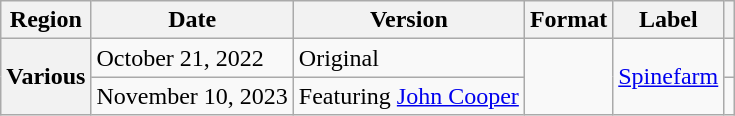<table class="wikitable plainrowheaders">
<tr>
<th scope="col">Region</th>
<th scope="col">Date</th>
<th scope="col">Version</th>
<th scope="col">Format</th>
<th scope="col">Label</th>
<th scope="col"></th>
</tr>
<tr>
<th scope="row" rowspan="2">Various</th>
<td>October 21, 2022</td>
<td>Original</td>
<td rowspan="2"></td>
<td rowspan="2"><a href='#'>Spinefarm</a></td>
<td align="center"></td>
</tr>
<tr>
<td>November 10, 2023</td>
<td>Featuring <a href='#'>John Cooper</a></td>
<td align="center"></td>
</tr>
</table>
